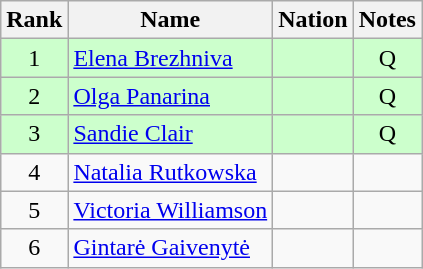<table class="wikitable sortable" style="text-align:center">
<tr>
<th>Rank</th>
<th>Name</th>
<th>Nation</th>
<th>Notes</th>
</tr>
<tr bgcolor=ccffcc>
<td>1</td>
<td align=left><a href='#'>Elena Brezhniva</a></td>
<td align=left></td>
<td>Q</td>
</tr>
<tr bgcolor=ccffcc>
<td>2</td>
<td align=left><a href='#'>Olga Panarina</a></td>
<td align=left></td>
<td>Q</td>
</tr>
<tr bgcolor=ccffcc>
<td>3</td>
<td align=left><a href='#'>Sandie Clair</a></td>
<td align=left></td>
<td>Q</td>
</tr>
<tr>
<td>4</td>
<td align=left><a href='#'>Natalia Rutkowska</a></td>
<td align=left></td>
<td></td>
</tr>
<tr>
<td>5</td>
<td align=left><a href='#'>Victoria Williamson</a></td>
<td align=left></td>
<td></td>
</tr>
<tr>
<td>6</td>
<td align=left><a href='#'>Gintarė Gaivenytė</a></td>
<td align=left></td>
<td></td>
</tr>
</table>
